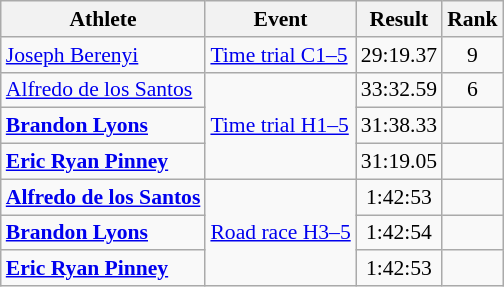<table class=wikitable style="font-size:90%">
<tr>
<th>Athlete</th>
<th>Event</th>
<th>Result</th>
<th>Rank</th>
</tr>
<tr align=center>
<td align=left><a href='#'>Joseph Berenyi</a></td>
<td align=left><a href='#'>Time trial C1–5</a></td>
<td>29:19.37</td>
<td>9</td>
</tr>
<tr align=center>
<td align=left><a href='#'>Alfredo de los Santos</a></td>
<td align=left rowspan=3><a href='#'>Time trial H1–5</a></td>
<td>33:32.59</td>
<td>6</td>
</tr>
<tr align=center>
<td align=left><strong><a href='#'>Brandon Lyons</a></strong></td>
<td>31:38.33</td>
<td></td>
</tr>
<tr align=center>
<td align=left><strong><a href='#'>Eric Ryan Pinney</a></strong></td>
<td>31:19.05</td>
<td></td>
</tr>
<tr align=center>
<td align=left><strong><a href='#'>Alfredo de los Santos</a></strong></td>
<td align=left rowspan=3><a href='#'>Road race H3–5</a></td>
<td>1:42:53</td>
<td></td>
</tr>
<tr align=center>
<td align=left><strong><a href='#'>Brandon Lyons</a></strong></td>
<td>1:42:54</td>
<td></td>
</tr>
<tr align=center>
<td align=left><strong><a href='#'>Eric Ryan Pinney</a></strong></td>
<td>1:42:53</td>
<td></td>
</tr>
</table>
